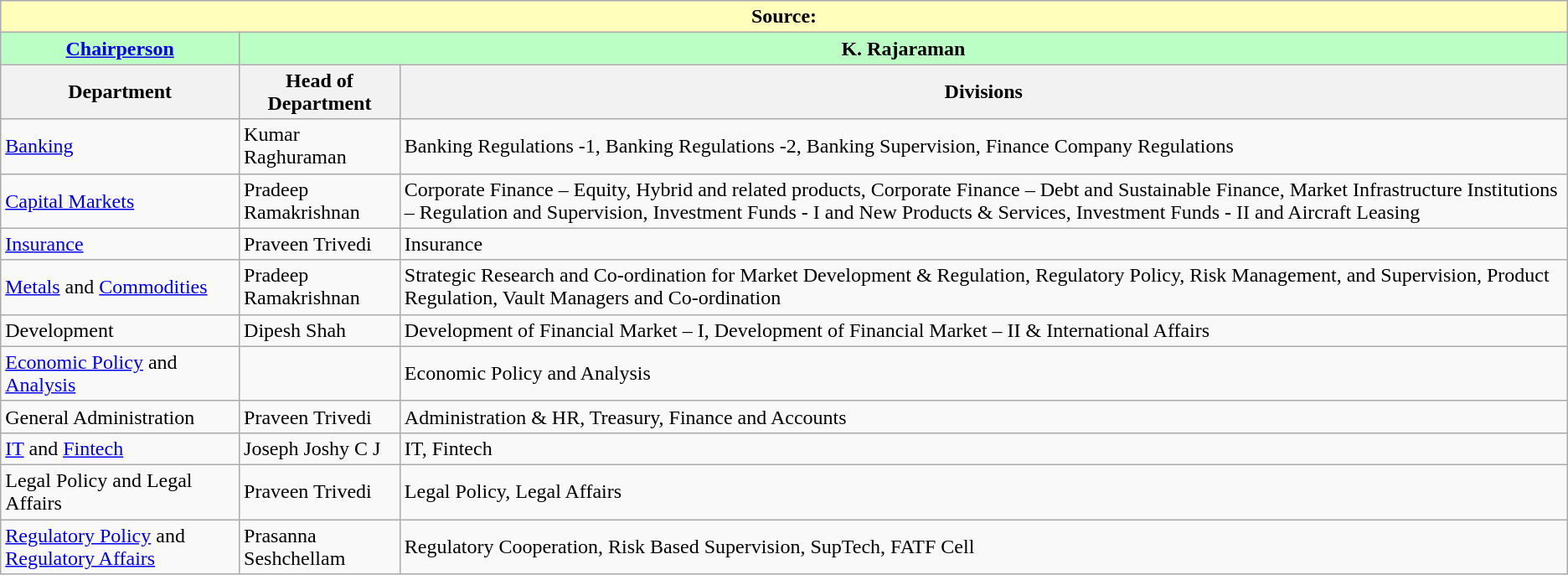<table class="wikitable">
<tr>
<th style="background:#FFFFBB;"  colspan="3">Source:</th>
</tr>
<tr>
<th style="background:#BCFFC5;"><a href='#'>Chairperson</a></th>
<th style="background:#BCFFC5;" colspan="2">K. Rajaraman</th>
</tr>
<tr>
<th>Department</th>
<th>Head of Department</th>
<th>Divisions</th>
</tr>
<tr>
<td><a href='#'>Banking</a></td>
<td>Kumar Raghuraman</td>
<td>Banking Regulations -1, Banking Regulations -2, Banking Supervision, Finance Company Regulations</td>
</tr>
<tr>
<td><a href='#'>Capital Markets</a></td>
<td>Pradeep Ramakrishnan</td>
<td>Corporate Finance – Equity, Hybrid and related products, Corporate Finance – Debt and Sustainable Finance, Market Infrastructure Institutions – Regulation and Supervision, Investment Funds - I and New Products & Services, Investment Funds - II and Aircraft Leasing</td>
</tr>
<tr>
<td><a href='#'>Insurance</a></td>
<td>Praveen Trivedi</td>
<td>Insurance</td>
</tr>
<tr>
<td><a href='#'>Metals</a> and <a href='#'>Commodities</a></td>
<td>Pradeep Ramakrishnan</td>
<td>Strategic Research and Co-ordination for Market Development & Regulation, Regulatory Policy, Risk Management, and Supervision, Product Regulation, Vault Managers and Co-ordination</td>
</tr>
<tr>
<td>Development</td>
<td>Dipesh Shah</td>
<td>Development of Financial Market – I, Development of Financial Market – II & International Affairs</td>
</tr>
<tr>
<td><a href='#'>Economic Policy</a> and <a href='#'>Analysis</a></td>
<td></td>
<td>Economic Policy and Analysis</td>
</tr>
<tr>
<td>General Administration</td>
<td>Praveen Trivedi</td>
<td>Administration & HR, Treasury, Finance and Accounts</td>
</tr>
<tr>
<td><a href='#'>IT</a> and <a href='#'>Fintech</a></td>
<td>Joseph Joshy C J</td>
<td>IT, Fintech</td>
</tr>
<tr>
<td>Legal Policy and Legal Affairs</td>
<td>Praveen Trivedi</td>
<td>Legal Policy, Legal Affairs</td>
</tr>
<tr>
<td><a href='#'>Regulatory Policy</a> and <a href='#'>Regulatory Affairs</a></td>
<td>Prasanna Seshchellam</td>
<td>Regulatory Cooperation, Risk Based Supervision, SupTech, FATF Cell</td>
</tr>
</table>
